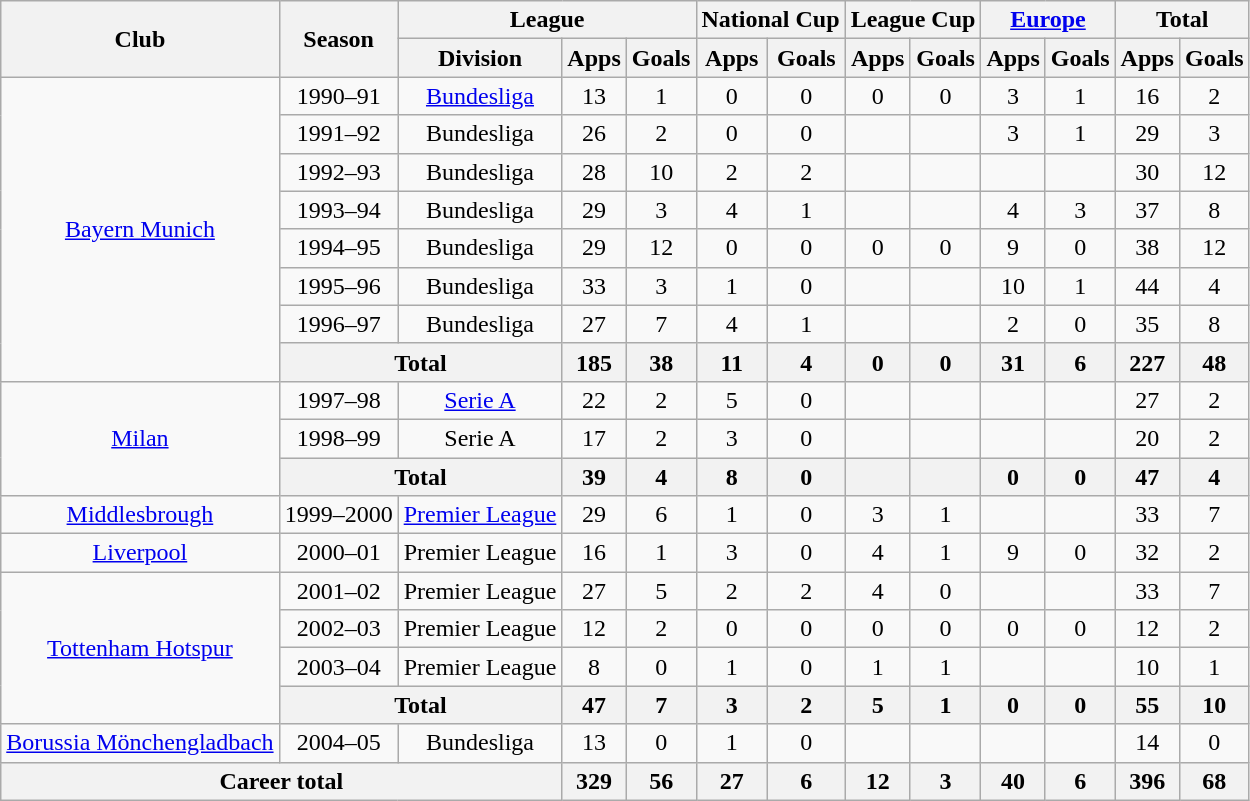<table class="wikitable" style="text-align:center">
<tr>
<th rowspan="2">Club</th>
<th rowspan="2">Season</th>
<th colspan="3">League</th>
<th colspan="2">National Cup</th>
<th colspan="2">League Cup</th>
<th colspan="2"><a href='#'>Europe</a></th>
<th colspan="2">Total</th>
</tr>
<tr>
<th>Division</th>
<th>Apps</th>
<th>Goals</th>
<th>Apps</th>
<th>Goals</th>
<th>Apps</th>
<th>Goals</th>
<th>Apps</th>
<th>Goals</th>
<th>Apps</th>
<th>Goals</th>
</tr>
<tr>
<td rowspan="8"><a href='#'>Bayern Munich</a></td>
<td>1990–91</td>
<td><a href='#'>Bundesliga</a></td>
<td>13</td>
<td>1</td>
<td>0</td>
<td>0</td>
<td>0</td>
<td>0</td>
<td>3</td>
<td>1</td>
<td>16</td>
<td>2</td>
</tr>
<tr>
<td>1991–92</td>
<td>Bundesliga</td>
<td>26</td>
<td>2</td>
<td>0</td>
<td>0</td>
<td></td>
<td></td>
<td>3</td>
<td>1</td>
<td>29</td>
<td>3</td>
</tr>
<tr>
<td>1992–93</td>
<td>Bundesliga</td>
<td>28</td>
<td>10</td>
<td>2</td>
<td>2</td>
<td></td>
<td></td>
<td></td>
<td></td>
<td>30</td>
<td>12</td>
</tr>
<tr>
<td>1993–94</td>
<td>Bundesliga</td>
<td>29</td>
<td>3</td>
<td>4</td>
<td>1</td>
<td></td>
<td></td>
<td>4</td>
<td>3</td>
<td>37</td>
<td>8</td>
</tr>
<tr>
<td>1994–95</td>
<td>Bundesliga</td>
<td>29</td>
<td>12</td>
<td>0</td>
<td>0</td>
<td>0</td>
<td>0</td>
<td>9</td>
<td>0</td>
<td>38</td>
<td>12</td>
</tr>
<tr>
<td>1995–96</td>
<td>Bundesliga</td>
<td>33</td>
<td>3</td>
<td>1</td>
<td>0</td>
<td></td>
<td></td>
<td>10</td>
<td>1</td>
<td>44</td>
<td>4</td>
</tr>
<tr>
<td>1996–97</td>
<td>Bundesliga</td>
<td>27</td>
<td>7</td>
<td>4</td>
<td>1</td>
<td></td>
<td></td>
<td>2</td>
<td>0</td>
<td>35</td>
<td>8</td>
</tr>
<tr>
<th colspan="2">Total</th>
<th>185</th>
<th>38</th>
<th>11</th>
<th>4</th>
<th>0</th>
<th>0</th>
<th>31</th>
<th>6</th>
<th>227</th>
<th>48</th>
</tr>
<tr>
<td rowspan="3"><a href='#'>Milan</a></td>
<td>1997–98</td>
<td><a href='#'>Serie A</a></td>
<td>22</td>
<td>2</td>
<td>5</td>
<td>0</td>
<td></td>
<td></td>
<td></td>
<td></td>
<td>27</td>
<td>2</td>
</tr>
<tr>
<td>1998–99</td>
<td>Serie A</td>
<td>17</td>
<td>2</td>
<td>3</td>
<td>0</td>
<td></td>
<td></td>
<td></td>
<td></td>
<td>20</td>
<td>2</td>
</tr>
<tr>
<th colspan="2">Total</th>
<th>39</th>
<th>4</th>
<th>8</th>
<th>0</th>
<th></th>
<th></th>
<th>0</th>
<th>0</th>
<th>47</th>
<th>4</th>
</tr>
<tr>
<td><a href='#'>Middlesbrough</a></td>
<td>1999–2000</td>
<td><a href='#'>Premier League</a></td>
<td>29</td>
<td>6</td>
<td>1</td>
<td>0</td>
<td>3</td>
<td>1</td>
<td></td>
<td></td>
<td>33</td>
<td>7</td>
</tr>
<tr>
<td><a href='#'>Liverpool</a></td>
<td>2000–01</td>
<td>Premier League</td>
<td>16</td>
<td>1</td>
<td>3</td>
<td>0</td>
<td>4</td>
<td>1</td>
<td>9</td>
<td>0</td>
<td>32</td>
<td>2</td>
</tr>
<tr>
<td rowspan="4"><a href='#'>Tottenham Hotspur</a></td>
<td>2001–02</td>
<td>Premier League</td>
<td>27</td>
<td>5</td>
<td>2</td>
<td>2</td>
<td>4</td>
<td>0</td>
<td></td>
<td></td>
<td>33</td>
<td>7</td>
</tr>
<tr>
<td>2002–03</td>
<td>Premier League</td>
<td>12</td>
<td>2</td>
<td>0</td>
<td>0</td>
<td>0</td>
<td>0</td>
<td>0</td>
<td>0</td>
<td>12</td>
<td>2</td>
</tr>
<tr>
<td>2003–04</td>
<td>Premier League</td>
<td>8</td>
<td>0</td>
<td>1</td>
<td>0</td>
<td>1</td>
<td>1</td>
<td></td>
<td></td>
<td>10</td>
<td>1</td>
</tr>
<tr>
<th colspan="2">Total</th>
<th>47</th>
<th>7</th>
<th>3</th>
<th>2</th>
<th>5</th>
<th>1</th>
<th>0</th>
<th>0</th>
<th>55</th>
<th>10</th>
</tr>
<tr>
<td><a href='#'>Borussia Mönchengladbach</a></td>
<td>2004–05</td>
<td>Bundesliga</td>
<td>13</td>
<td>0</td>
<td>1</td>
<td>0</td>
<td></td>
<td></td>
<td></td>
<td></td>
<td>14</td>
<td>0</td>
</tr>
<tr>
<th colspan="3">Career total</th>
<th>329</th>
<th>56</th>
<th>27</th>
<th>6</th>
<th>12</th>
<th>3</th>
<th>40</th>
<th>6</th>
<th>396</th>
<th>68</th>
</tr>
</table>
